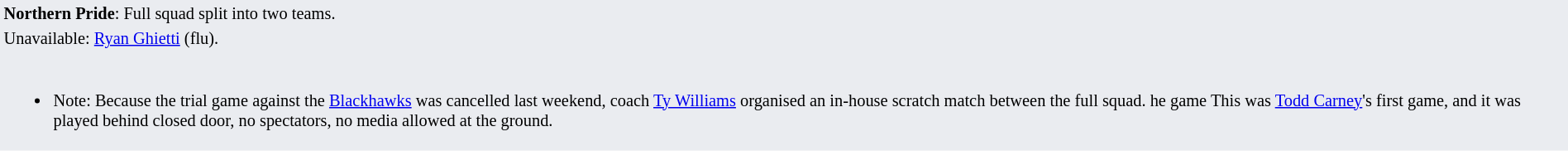<table style="background:#eaecf0; font-size:85%; width:100%;">
<tr>
<td><strong>Northern Pride</strong>: Full squad split into two teams.</td>
</tr>
<tr>
<td>Unavailable: <a href='#'>Ryan Ghietti</a> (flu).</td>
</tr>
<tr>
<td><br><ul><li>Note: Because the trial game against the <a href='#'>Blackhawks</a> was cancelled last weekend, coach <a href='#'>Ty Williams</a> organised an in-house scratch match between the full squad. he game  This was <a href='#'>Todd Carney</a>'s first game, and it was played behind closed door, no spectators, no media allowed at the ground.</li></ul></td>
</tr>
</table>
